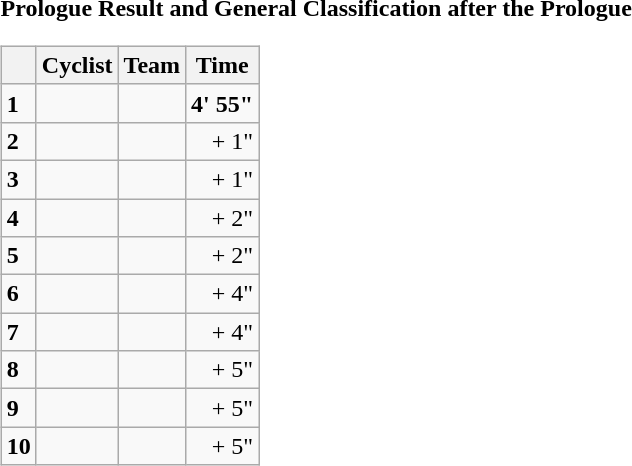<table>
<tr>
<td><strong>Prologue Result and General Classification after the Prologue</strong><br><table class="wikitable">
<tr>
<th></th>
<th>Cyclist</th>
<th>Team</th>
<th>Time</th>
</tr>
<tr>
<td><strong>1</strong></td>
<td><strong></strong></td>
<td><strong></strong></td>
<td align=right><strong>4' 55"</strong></td>
</tr>
<tr>
<td><strong>2</strong></td>
<td></td>
<td></td>
<td align=right>+ 1"</td>
</tr>
<tr>
<td><strong>3</strong></td>
<td></td>
<td></td>
<td align=right>+ 1"</td>
</tr>
<tr>
<td><strong>4</strong></td>
<td></td>
<td></td>
<td align=right>+ 2"</td>
</tr>
<tr>
<td><strong>5</strong></td>
<td></td>
<td></td>
<td align=right>+ 2"</td>
</tr>
<tr>
<td><strong>6</strong></td>
<td></td>
<td></td>
<td align=right>+ 4"</td>
</tr>
<tr>
<td><strong>7</strong></td>
<td></td>
<td></td>
<td align=right>+ 4"</td>
</tr>
<tr>
<td><strong>8</strong></td>
<td></td>
<td></td>
<td align=right>+ 5"</td>
</tr>
<tr>
<td><strong>9</strong></td>
<td></td>
<td></td>
<td align=right>+ 5"</td>
</tr>
<tr>
<td><strong>10</strong></td>
<td></td>
<td></td>
<td align=right>+ 5"</td>
</tr>
</table>
</td>
</tr>
</table>
